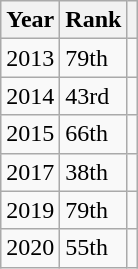<table class="wikitable sortable">
<tr>
<th>Year</th>
<th>Rank</th>
<th class="unsortable"></th>
</tr>
<tr>
<td>2013</td>
<td>79th</td>
<td></td>
</tr>
<tr>
<td>2014</td>
<td>43rd</td>
<td></td>
</tr>
<tr>
<td>2015</td>
<td>66th</td>
<td></td>
</tr>
<tr>
<td>2017</td>
<td>38th</td>
<td></td>
</tr>
<tr>
<td>2019</td>
<td>79th</td>
<td></td>
</tr>
<tr>
<td>2020</td>
<td>55th</td>
<td></td>
</tr>
</table>
